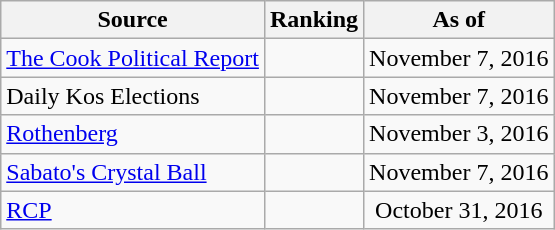<table class="wikitable" style="text-align:center">
<tr>
<th>Source</th>
<th>Ranking</th>
<th>As of</th>
</tr>
<tr>
<td align=left><a href='#'>The Cook Political Report</a></td>
<td></td>
<td>November 7, 2016</td>
</tr>
<tr>
<td align=left>Daily Kos Elections</td>
<td></td>
<td>November 7, 2016</td>
</tr>
<tr>
<td align=left><a href='#'>Rothenberg</a></td>
<td></td>
<td>November 3, 2016</td>
</tr>
<tr>
<td align=left><a href='#'>Sabato's Crystal Ball</a></td>
<td></td>
<td>November 7, 2016</td>
</tr>
<tr>
<td align="left"><a href='#'>RCP</a></td>
<td></td>
<td>October 31, 2016</td>
</tr>
</table>
